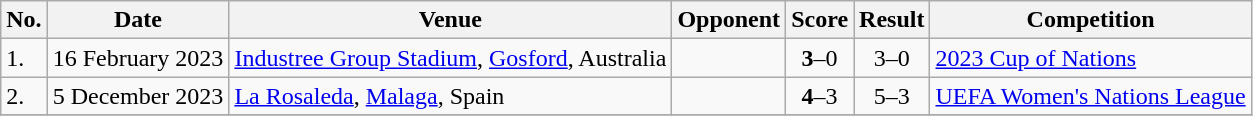<table class="wikitable">
<tr>
<th>No.</th>
<th>Date</th>
<th>Venue</th>
<th>Opponent</th>
<th>Score</th>
<th>Result</th>
<th>Competition</th>
</tr>
<tr>
<td>1.</td>
<td>16 February 2023</td>
<td><a href='#'>Industree Group Stadium</a>, <a href='#'>Gosford</a>, Australia</td>
<td></td>
<td align=center><strong>3</strong>–0</td>
<td align=center>3–0</td>
<td><a href='#'>2023 Cup of Nations</a></td>
</tr>
<tr>
<td>2.</td>
<td>5 December 2023</td>
<td><a href='#'>La Rosaleda</a>, <a href='#'>Malaga</a>, Spain</td>
<td></td>
<td align=center><strong>4</strong>–3</td>
<td align=center>5–3</td>
<td><a href='#'>UEFA Women's Nations League</a></td>
</tr>
<tr>
</tr>
</table>
